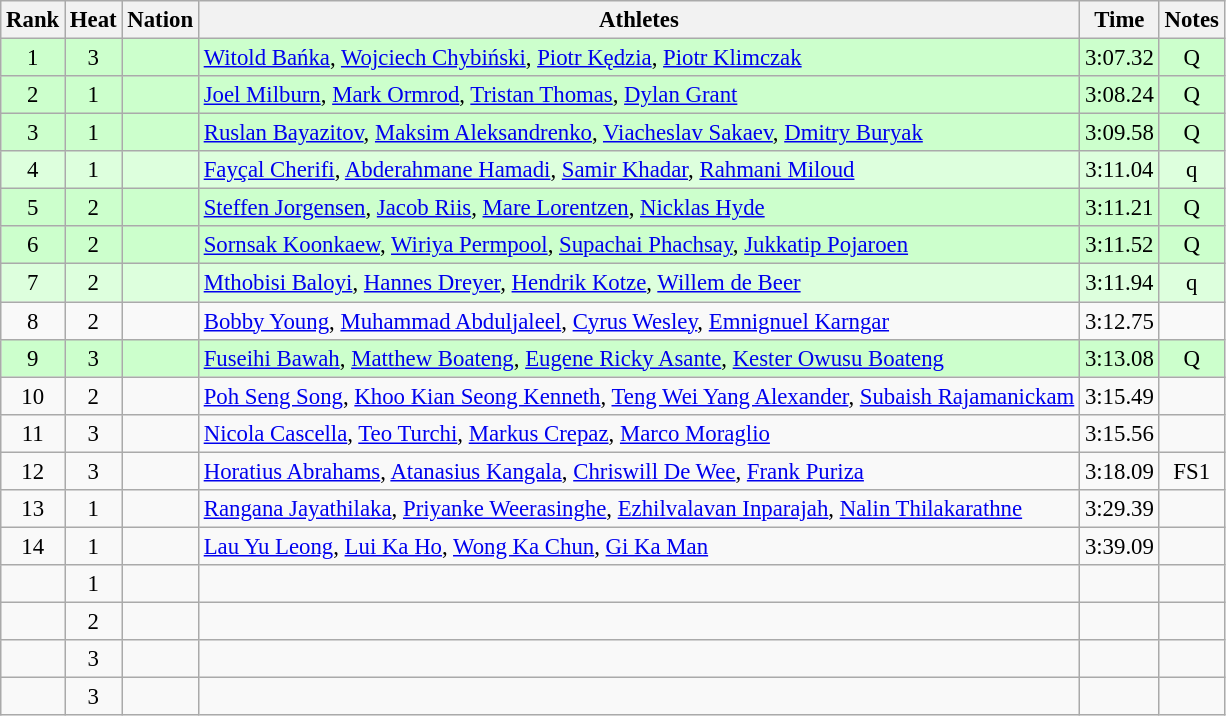<table class="wikitable sortable" style="text-align:center;font-size:95%">
<tr>
<th>Rank</th>
<th>Heat</th>
<th>Nation</th>
<th>Athletes</th>
<th>Time</th>
<th>Notes</th>
</tr>
<tr bgcolor=ccffcc>
<td>1</td>
<td>3</td>
<td align=left></td>
<td align=left><a href='#'>Witold Bańka</a>, <a href='#'>Wojciech Chybiński</a>, <a href='#'>Piotr Kędzia</a>, <a href='#'>Piotr Klimczak</a></td>
<td>3:07.32</td>
<td>Q</td>
</tr>
<tr bgcolor=ccffcc>
<td>2</td>
<td>1</td>
<td align=left></td>
<td align=left><a href='#'>Joel Milburn</a>, <a href='#'>Mark Ormrod</a>, <a href='#'>Tristan Thomas</a>, <a href='#'>Dylan Grant</a></td>
<td>3:08.24</td>
<td>Q</td>
</tr>
<tr bgcolor=ccffcc>
<td>3</td>
<td>1</td>
<td align=left></td>
<td align=left><a href='#'>Ruslan Bayazitov</a>, <a href='#'>Maksim Aleksandrenko</a>, <a href='#'>Viacheslav Sakaev</a>, <a href='#'>Dmitry Buryak</a></td>
<td>3:09.58</td>
<td>Q</td>
</tr>
<tr bgcolor=ddffdd>
<td>4</td>
<td>1</td>
<td align=left></td>
<td align=left><a href='#'>Fayçal Cherifi</a>, <a href='#'>Abderahmane Hamadi</a>, <a href='#'>Samir Khadar</a>, <a href='#'>Rahmani Miloud</a></td>
<td>3:11.04</td>
<td>q</td>
</tr>
<tr bgcolor=ccffcc>
<td>5</td>
<td>2</td>
<td align=left></td>
<td align=left><a href='#'>Steffen Jorgensen</a>, <a href='#'>Jacob Riis</a>, <a href='#'>Mare Lorentzen</a>, <a href='#'>Nicklas Hyde</a></td>
<td>3:11.21</td>
<td>Q</td>
</tr>
<tr bgcolor=ccffcc>
<td>6</td>
<td>2</td>
<td align=left></td>
<td align=left><a href='#'>Sornsak Koonkaew</a>, <a href='#'>Wiriya Permpool</a>, <a href='#'>Supachai Phachsay</a>, <a href='#'>Jukkatip Pojaroen</a></td>
<td>3:11.52</td>
<td>Q</td>
</tr>
<tr bgcolor=ddffdd>
<td>7</td>
<td>2</td>
<td align=left></td>
<td align=left><a href='#'>Mthobisi Baloyi</a>, <a href='#'>Hannes Dreyer</a>, <a href='#'>Hendrik Kotze</a>, <a href='#'>Willem de Beer</a></td>
<td>3:11.94</td>
<td>q</td>
</tr>
<tr>
<td>8</td>
<td>2</td>
<td align=left></td>
<td align=left><a href='#'>Bobby Young</a>, <a href='#'>Muhammad Abduljaleel</a>, <a href='#'>Cyrus Wesley</a>, <a href='#'>Emnignuel Karngar</a></td>
<td>3:12.75</td>
<td></td>
</tr>
<tr bgcolor=ccffcc>
<td>9</td>
<td>3</td>
<td align=left></td>
<td align=left><a href='#'>Fuseihi Bawah</a>, <a href='#'>Matthew Boateng</a>, <a href='#'>Eugene Ricky Asante</a>, <a href='#'>Kester Owusu Boateng</a></td>
<td>3:13.08</td>
<td>Q</td>
</tr>
<tr>
<td>10</td>
<td>2</td>
<td align=left></td>
<td align=left><a href='#'>Poh Seng Song</a>, <a href='#'>Khoo Kian Seong Kenneth</a>, <a href='#'>Teng Wei Yang Alexander</a>, <a href='#'>Subaish Rajamanickam</a></td>
<td>3:15.49</td>
<td></td>
</tr>
<tr>
<td>11</td>
<td>3</td>
<td align=left></td>
<td align=left><a href='#'>Nicola Cascella</a>, <a href='#'>Teo Turchi</a>, <a href='#'>Markus Crepaz</a>, <a href='#'>Marco Moraglio</a></td>
<td>3:15.56</td>
<td></td>
</tr>
<tr>
<td>12</td>
<td>3</td>
<td align=left></td>
<td align=left><a href='#'>Horatius Abrahams</a>, <a href='#'>Atanasius Kangala</a>, <a href='#'>Chriswill De Wee</a>, <a href='#'>Frank Puriza</a></td>
<td>3:18.09</td>
<td>FS1</td>
</tr>
<tr>
<td>13</td>
<td>1</td>
<td align=left></td>
<td align=left><a href='#'>Rangana Jayathilaka</a>, <a href='#'>Priyanke Weerasinghe</a>, <a href='#'>Ezhilvalavan Inparajah</a>, <a href='#'>Nalin Thilakarathne</a></td>
<td>3:29.39</td>
<td></td>
</tr>
<tr>
<td>14</td>
<td>1</td>
<td align=left></td>
<td align=left><a href='#'>Lau Yu Leong</a>, <a href='#'>Lui Ka Ho</a>, <a href='#'>Wong Ka Chun</a>, <a href='#'>Gi Ka Man</a></td>
<td>3:39.09</td>
<td></td>
</tr>
<tr>
<td></td>
<td>1</td>
<td align=left></td>
<td align=left></td>
<td></td>
<td></td>
</tr>
<tr>
<td></td>
<td>2</td>
<td align=left></td>
<td align=left></td>
<td></td>
<td></td>
</tr>
<tr>
<td></td>
<td>3</td>
<td align=left></td>
<td align=left></td>
<td></td>
<td></td>
</tr>
<tr>
<td></td>
<td>3</td>
<td align=left></td>
<td align=left></td>
<td></td>
<td></td>
</tr>
</table>
